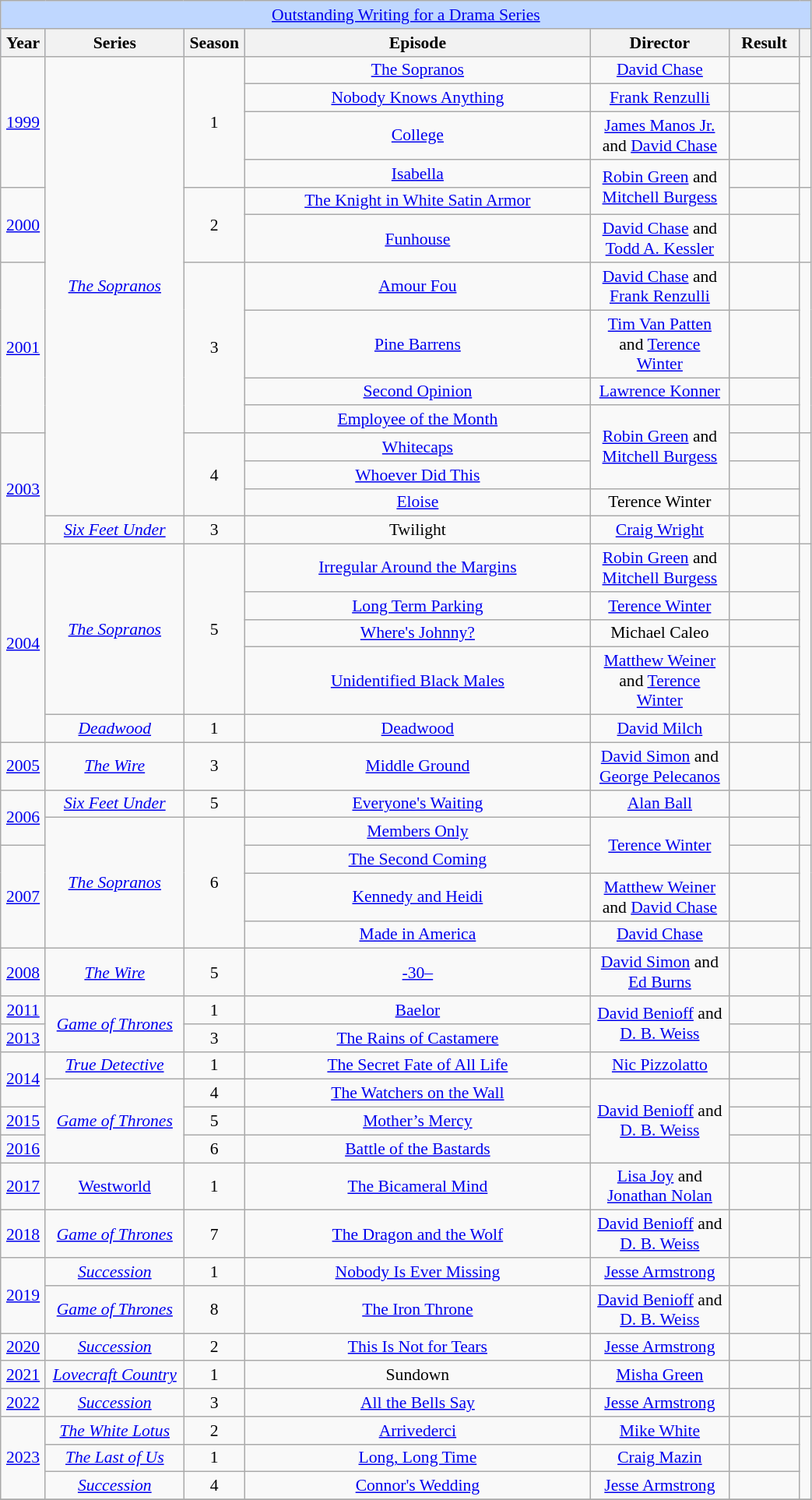<table class="wikitable plainrowheaders" style="text-align: center; font-size: 90%" width="55%">
<tr ---- bgcolor="#bfd7ff">
<td colspan="7" align="center"><a href='#'>Outstanding Writing for a Drama Series</a></td>
</tr>
<tr ---- bgcolor="#bfd7ff">
<th scope="col" style="width:1%;">Year</th>
<th scope="col" style="width:12%;">Series</th>
<th scope="col" style="width:1%;">Season</th>
<th scope="col" style="width:30%;">Episode</th>
<th scope="col" style="width:12%;">Director</th>
<th scope="col" style="width:5%;">Result</th>
<th scope="col" style="width:1%;"></th>
</tr>
<tr>
<td rowspan="4"><a href='#'>1999</a></td>
<td rowspan="13"><em><a href='#'>The Sopranos</a></em></td>
<td rowspan="4">1</td>
<td><a href='#'>The Sopranos</a></td>
<td><a href='#'>David Chase</a></td>
<td></td>
<td rowspan="4"></td>
</tr>
<tr>
<td><a href='#'>Nobody Knows Anything</a></td>
<td><a href='#'>Frank Renzulli</a></td>
<td></td>
</tr>
<tr>
<td><a href='#'>College</a></td>
<td><a href='#'>James Manos Jr.</a> and <a href='#'>David Chase</a></td>
<td></td>
</tr>
<tr>
<td><a href='#'>Isabella</a></td>
<td rowspan="2"><a href='#'>Robin Green</a> and <a href='#'>Mitchell Burgess</a></td>
<td></td>
</tr>
<tr>
<td rowspan="2"><a href='#'>2000</a></td>
<td rowspan="2">2</td>
<td><a href='#'>The Knight in White Satin Armor</a></td>
<td></td>
<td rowspan="2"></td>
</tr>
<tr>
<td><a href='#'>Funhouse</a></td>
<td><a href='#'>David Chase</a> and <a href='#'>Todd A. Kessler</a></td>
<td></td>
</tr>
<tr>
<td rowspan="4"><a href='#'>2001</a></td>
<td rowspan="4">3</td>
<td><a href='#'>Amour Fou</a></td>
<td><a href='#'>David Chase</a> and <a href='#'>Frank Renzulli</a></td>
<td></td>
<td rowspan="4"></td>
</tr>
<tr>
<td><a href='#'>Pine Barrens</a></td>
<td><a href='#'>Tim Van Patten</a> and <a href='#'>Terence Winter</a></td>
<td></td>
</tr>
<tr>
<td><a href='#'>Second Opinion</a></td>
<td><a href='#'>Lawrence Konner</a></td>
<td></td>
</tr>
<tr>
<td><a href='#'>Employee of the Month</a></td>
<td rowspan="3"><a href='#'>Robin Green</a> and <a href='#'>Mitchell Burgess</a></td>
<td></td>
</tr>
<tr>
<td rowspan="4"><a href='#'>2003</a></td>
<td rowspan="3">4</td>
<td><a href='#'>Whitecaps</a></td>
<td></td>
<td rowspan="4"></td>
</tr>
<tr>
<td><a href='#'>Whoever Did This</a></td>
<td></td>
</tr>
<tr>
<td><a href='#'>Eloise</a></td>
<td>Terence Winter</td>
<td></td>
</tr>
<tr>
<td><em><a href='#'>Six Feet Under</a></em></td>
<td>3</td>
<td>Twilight</td>
<td><a href='#'>Craig Wright</a></td>
<td></td>
</tr>
<tr>
<td rowspan="5"><a href='#'>2004</a></td>
<td rowspan="4"><em><a href='#'>The Sopranos</a></em></td>
<td rowspan="4">5</td>
<td><a href='#'>Irregular Around the Margins</a></td>
<td><a href='#'>Robin Green</a> and <a href='#'>Mitchell Burgess</a></td>
<td></td>
<td rowspan="5"></td>
</tr>
<tr>
<td><a href='#'>Long Term Parking</a></td>
<td><a href='#'>Terence Winter</a></td>
<td></td>
</tr>
<tr>
<td><a href='#'>Where's Johnny?</a></td>
<td>Michael Caleo</td>
<td></td>
</tr>
<tr>
<td><a href='#'>Unidentified Black Males</a></td>
<td><a href='#'>Matthew Weiner</a> and <a href='#'>Terence Winter</a></td>
<td></td>
</tr>
<tr>
<td><em><a href='#'>Deadwood</a></em></td>
<td>1</td>
<td><a href='#'>Deadwood</a></td>
<td><a href='#'>David Milch</a></td>
<td></td>
</tr>
<tr>
<td><a href='#'>2005</a></td>
<td><em><a href='#'>The Wire</a></em></td>
<td>3</td>
<td><a href='#'>Middle Ground</a></td>
<td><a href='#'>David Simon</a> and <a href='#'>George Pelecanos</a></td>
<td></td>
<td></td>
</tr>
<tr>
<td rowspan="2"><a href='#'>2006</a></td>
<td><em><a href='#'>Six Feet Under</a></em></td>
<td>5</td>
<td><a href='#'>Everyone's Waiting</a></td>
<td><a href='#'>Alan Ball</a></td>
<td></td>
<td rowspan="2"></td>
</tr>
<tr>
<td rowspan="4"><em><a href='#'>The Sopranos</a></em></td>
<td rowspan="4">6</td>
<td><a href='#'>Members Only</a></td>
<td rowspan="2"><a href='#'>Terence Winter</a></td>
<td></td>
</tr>
<tr>
<td rowspan="3"><a href='#'>2007</a></td>
<td><a href='#'>The Second Coming</a></td>
<td></td>
<td rowspan="3"></td>
</tr>
<tr>
<td><a href='#'>Kennedy and Heidi</a></td>
<td><a href='#'>Matthew Weiner</a> and <a href='#'>David Chase</a></td>
<td></td>
</tr>
<tr>
<td><a href='#'>Made in America</a></td>
<td><a href='#'>David Chase</a></td>
<td></td>
</tr>
<tr>
<td><a href='#'>2008</a></td>
<td><em><a href='#'>The Wire</a></em></td>
<td>5</td>
<td><a href='#'>-30–</a></td>
<td><a href='#'>David Simon</a> and <a href='#'>Ed Burns</a></td>
<td></td>
<td></td>
</tr>
<tr>
<td><a href='#'>2011</a></td>
<td rowspan="2"><em><a href='#'>Game of Thrones</a></em></td>
<td>1</td>
<td><a href='#'>Baelor</a></td>
<td rowspan="2"><a href='#'>David Benioff</a> and <a href='#'>D. B. Weiss</a></td>
<td></td>
<td></td>
</tr>
<tr>
<td><a href='#'>2013</a></td>
<td>3</td>
<td><a href='#'>The Rains of Castamere</a></td>
<td></td>
<td></td>
</tr>
<tr>
<td rowspan="2"><a href='#'>2014</a></td>
<td><em><a href='#'>True Detective</a></em></td>
<td>1</td>
<td><a href='#'>The Secret Fate of All Life</a></td>
<td><a href='#'>Nic Pizzolatto</a></td>
<td></td>
<td rowspan="2"></td>
</tr>
<tr>
<td rowspan="3"><em><a href='#'>Game of Thrones</a></em></td>
<td>4</td>
<td><a href='#'>The Watchers on the Wall</a></td>
<td rowspan="3"><a href='#'>David Benioff</a> and <a href='#'>D. B. Weiss</a></td>
<td></td>
</tr>
<tr>
<td><a href='#'>2015</a></td>
<td>5</td>
<td><a href='#'>Mother’s Mercy</a></td>
<td></td>
<td></td>
</tr>
<tr>
<td><a href='#'>2016</a></td>
<td>6</td>
<td><a href='#'>Battle of the Bastards</a></td>
<td></td>
<td></td>
</tr>
<tr>
<td><a href='#'>2017</a></td>
<td><a href='#'>Westworld</a></td>
<td>1</td>
<td><a href='#'>The Bicameral Mind</a></td>
<td><a href='#'>Lisa Joy</a> and <a href='#'>Jonathan Nolan</a></td>
<td></td>
<td></td>
</tr>
<tr>
<td><a href='#'>2018</a></td>
<td><em><a href='#'>Game of Thrones</a></em></td>
<td>7</td>
<td><a href='#'>The Dragon and the Wolf</a></td>
<td><a href='#'>David Benioff</a> and <a href='#'>D. B. Weiss</a></td>
<td></td>
<td></td>
</tr>
<tr>
<td rowspan="2"><a href='#'>2019</a></td>
<td><em><a href='#'>Succession</a></em></td>
<td>1</td>
<td><a href='#'>Nobody Is Ever Missing</a></td>
<td><a href='#'>Jesse Armstrong</a></td>
<td></td>
<td rowspan="2"></td>
</tr>
<tr>
<td><em><a href='#'>Game of Thrones</a></em></td>
<td>8</td>
<td><a href='#'>The Iron Throne</a></td>
<td><a href='#'>David Benioff</a> and <a href='#'>D. B. Weiss</a></td>
<td></td>
</tr>
<tr>
<td><a href='#'>2020</a></td>
<td><em><a href='#'>Succession</a></em></td>
<td>2</td>
<td><a href='#'>This Is Not for Tears</a></td>
<td><a href='#'>Jesse Armstrong</a></td>
<td></td>
<td></td>
</tr>
<tr>
<td><a href='#'>2021</a></td>
<td><em><a href='#'>Lovecraft Country</a></em></td>
<td>1</td>
<td>Sundown</td>
<td><a href='#'>Misha Green</a></td>
<td></td>
<td></td>
</tr>
<tr>
<td><a href='#'>2022</a></td>
<td><em><a href='#'>Succession</a></em></td>
<td>3</td>
<td><a href='#'>All the Bells Say</a></td>
<td><a href='#'>Jesse Armstrong</a></td>
<td></td>
<td></td>
</tr>
<tr>
<td rowspan="3"><a href='#'>2023</a></td>
<td><em><a href='#'>The White Lotus</a></em></td>
<td>2</td>
<td><a href='#'>Arrivederci</a></td>
<td><a href='#'>Mike White</a></td>
<td></td>
<td rowspan="3"></td>
</tr>
<tr>
<td><a href='#'><em>The Last of Us</em></a></td>
<td>1</td>
<td><a href='#'>Long, Long Time</a></td>
<td><a href='#'>Craig Mazin</a></td>
<td></td>
</tr>
<tr>
<td><em><a href='#'>Succession</a></em></td>
<td>4</td>
<td><a href='#'>Connor's Wedding</a></td>
<td><a href='#'>Jesse Armstrong</a></td>
<td></td>
</tr>
<tr>
</tr>
</table>
